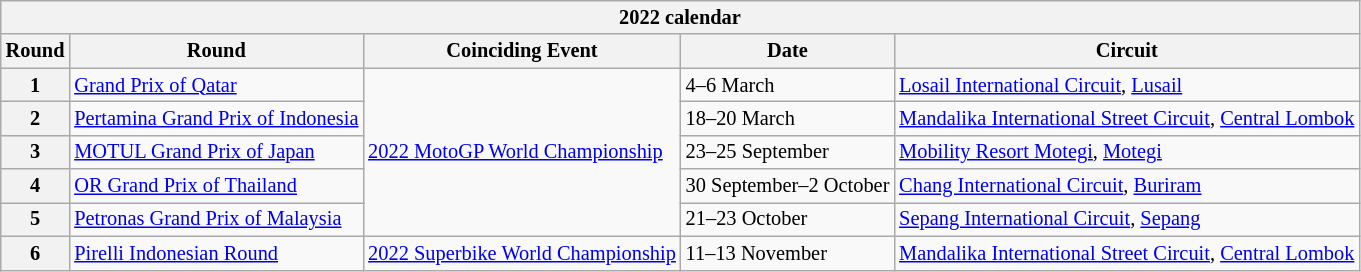<table class="wikitable" style="font-size: 85%">
<tr>
<th colspan=7>2022 calendar</th>
</tr>
<tr>
<th>Round</th>
<th>Round</th>
<th>Coinciding Event</th>
<th>Date</th>
<th>Circuit</th>
</tr>
<tr>
<th>1</th>
<td> <a href='#'>Grand Prix of Qatar</a></td>
<td rowspan="5"><a href='#'>2022 MotoGP World Championship</a></td>
<td>4–6 March</td>
<td><a href='#'>Losail International Circuit</a>, <a href='#'>Lusail</a></td>
</tr>
<tr>
<th>2</th>
<td> <a href='#'>Pertamina Grand Prix of Indonesia</a></td>
<td>18–20 March</td>
<td><a href='#'>Mandalika International Street Circuit</a>, <a href='#'>Central Lombok</a></td>
</tr>
<tr>
<th>3</th>
<td> <a href='#'>MOTUL Grand Prix of Japan</a></td>
<td>23–25 September</td>
<td><a href='#'>Mobility Resort Motegi</a>, <a href='#'>Motegi</a></td>
</tr>
<tr>
<th>4</th>
<td> <a href='#'>OR Grand Prix of Thailand</a></td>
<td>30 September–2 October</td>
<td><a href='#'>Chang International Circuit</a>, <a href='#'>Buriram</a></td>
</tr>
<tr>
<th>5</th>
<td> <a href='#'>Petronas Grand Prix of Malaysia</a></td>
<td>21–23 October</td>
<td><a href='#'>Sepang International Circuit</a>, <a href='#'>Sepang</a></td>
</tr>
<tr>
<th>6</th>
<td> <a href='#'>Pirelli Indonesian Round</a></td>
<td><a href='#'>2022 Superbike World Championship</a></td>
<td>11–13 November</td>
<td><a href='#'>Mandalika International Street Circuit</a>, <a href='#'>Central Lombok</a></td>
</tr>
</table>
